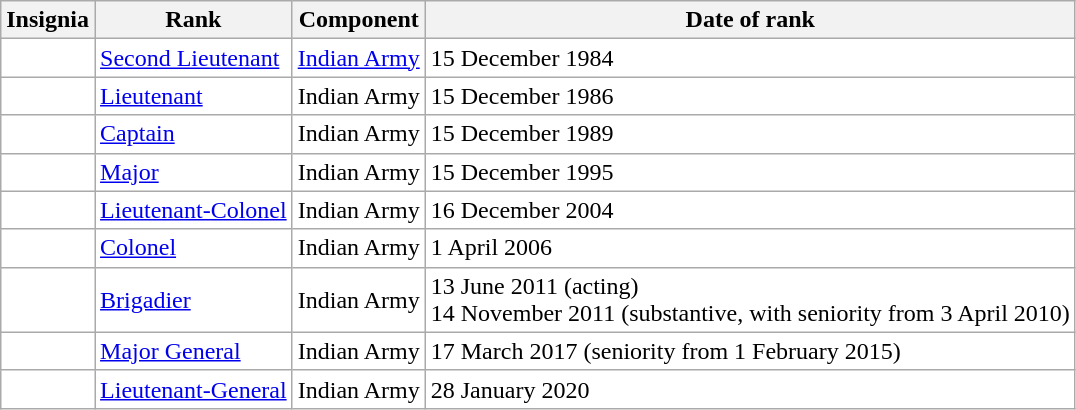<table class="wikitable" style="background:white">
<tr>
<th>Insignia</th>
<th>Rank</th>
<th>Component</th>
<th>Date of rank</th>
</tr>
<tr>
<td align="center"></td>
<td><a href='#'>Second Lieutenant</a></td>
<td><a href='#'>Indian Army</a></td>
<td>15 December 1984</td>
</tr>
<tr>
<td align="center"></td>
<td><a href='#'>Lieutenant</a></td>
<td>Indian Army</td>
<td>15 December 1986</td>
</tr>
<tr>
<td align="center"></td>
<td><a href='#'>Captain</a></td>
<td>Indian Army</td>
<td>15 December 1989</td>
</tr>
<tr>
<td align="center"></td>
<td><a href='#'>Major</a></td>
<td>Indian Army</td>
<td>15 December 1995</td>
</tr>
<tr>
<td align="center"></td>
<td><a href='#'>Lieutenant-Colonel</a></td>
<td>Indian Army</td>
<td>16 December 2004</td>
</tr>
<tr>
<td align="center"></td>
<td><a href='#'>Colonel</a></td>
<td>Indian Army</td>
<td>1 April 2006</td>
</tr>
<tr>
<td align="center"></td>
<td><a href='#'>Brigadier</a></td>
<td>Indian Army</td>
<td>13 June 2011 (acting)<br>14 November 2011 (substantive, with seniority from 3 April 2010)</td>
</tr>
<tr>
<td align="center"></td>
<td><a href='#'>Major General</a></td>
<td>Indian Army</td>
<td>17 March 2017 (seniority from 1 February 2015)</td>
</tr>
<tr>
<td align="center"></td>
<td><a href='#'>Lieutenant-General</a></td>
<td>Indian Army</td>
<td>28 January 2020</td>
</tr>
</table>
